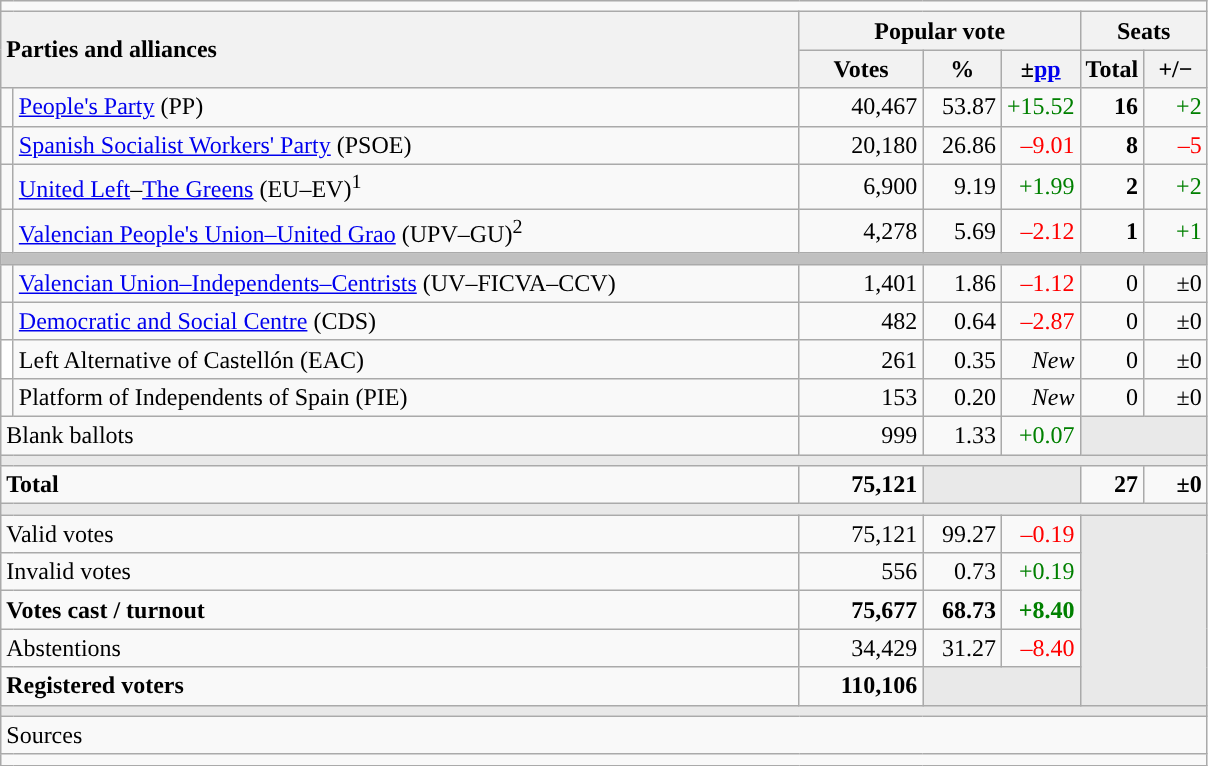<table class="wikitable" style="text-align:right;">
<tr>
<td colspan="7"></td>
</tr>
<tr>
<th style="text-align:left;" rowspan="2" colspan="2" width="525">Parties and alliances</th>
<th colspan="3">Popular vote</th>
<th colspan="2">Seats</th>
</tr>
<tr>
<th width="75">Votes</th>
<th width="45">%</th>
<th width="45">±<a href='#'>pp</a></th>
<th width="35">Total</th>
<th width="35">+/−</th>
</tr>
<tr>
<td width="1" style="color:inherit;background:"></td>
<td align="left"><a href='#'>People's Party</a> (PP)</td>
<td>40,467</td>
<td>53.87</td>
<td style="color:green;">+15.52</td>
<td><strong>16</strong></td>
<td style="color:green;">+2</td>
</tr>
<tr>
<td style="color:inherit;background:"></td>
<td align="left"><a href='#'>Spanish Socialist Workers' Party</a> (PSOE)</td>
<td>20,180</td>
<td>26.86</td>
<td style="color:red;">–9.01</td>
<td><strong>8</strong></td>
<td style="color:red;">–5</td>
</tr>
<tr>
<td style="color:inherit;background:"></td>
<td align="left"><a href='#'>United Left</a>–<a href='#'>The Greens</a> (EU–EV)<sup>1</sup></td>
<td>6,900</td>
<td>9.19</td>
<td style="color:green;">+1.99</td>
<td><strong>2</strong></td>
<td style="color:green;">+2</td>
</tr>
<tr>
<td style="color:inherit;background:"></td>
<td align="left"><a href='#'>Valencian People's Union–United Grao</a> (UPV–GU)<sup>2</sup></td>
<td>4,278</td>
<td>5.69</td>
<td style="color:red;">–2.12</td>
<td><strong>1</strong></td>
<td style="color:green;">+1</td>
</tr>
<tr>
<td colspan="7" bgcolor="#C0C0C0"></td>
</tr>
<tr>
<td style="color:inherit;background:"></td>
<td align="left"><a href='#'>Valencian Union–Independents–Centrists</a> (UV–FICVA–CCV)</td>
<td>1,401</td>
<td>1.86</td>
<td style="color:red;">–1.12</td>
<td>0</td>
<td>±0</td>
</tr>
<tr>
<td style="color:inherit;background:"></td>
<td align="left"><a href='#'>Democratic and Social Centre</a> (CDS)</td>
<td>482</td>
<td>0.64</td>
<td style="color:red;">–2.87</td>
<td>0</td>
<td>±0</td>
</tr>
<tr>
<td bgcolor="white"></td>
<td align="left">Left Alternative of Castellón (EAC)</td>
<td>261</td>
<td>0.35</td>
<td><em>New</em></td>
<td>0</td>
<td>±0</td>
</tr>
<tr>
<td style="color:inherit;background:"></td>
<td align="left">Platform of Independents of Spain (PIE)</td>
<td>153</td>
<td>0.20</td>
<td><em>New</em></td>
<td>0</td>
<td>±0</td>
</tr>
<tr>
<td align="left" colspan="2">Blank ballots</td>
<td>999</td>
<td>1.33</td>
<td style="color:green;">+0.07</td>
<td bgcolor="#E9E9E9" colspan="2"></td>
</tr>
<tr>
<td colspan="7" bgcolor="#E9E9E9"></td>
</tr>
<tr style="font-weight:bold;">
<td align="left" colspan="2">Total</td>
<td>75,121</td>
<td bgcolor="#E9E9E9" colspan="2"></td>
<td>27</td>
<td>±0</td>
</tr>
<tr>
<td colspan="7" bgcolor="#E9E9E9"></td>
</tr>
<tr>
<td align="left" colspan="2">Valid votes</td>
<td>75,121</td>
<td>99.27</td>
<td style="color:red;">–0.19</td>
<td bgcolor="#E9E9E9" colspan="2" rowspan="5"></td>
</tr>
<tr>
<td align="left" colspan="2">Invalid votes</td>
<td>556</td>
<td>0.73</td>
<td style="color:green;">+0.19</td>
</tr>
<tr style="font-weight:bold;">
<td align="left" colspan="2">Votes cast / turnout</td>
<td>75,677</td>
<td>68.73</td>
<td style="color:green;">+8.40</td>
</tr>
<tr>
<td align="left" colspan="2">Abstentions</td>
<td>34,429</td>
<td>31.27</td>
<td style="color:red;">–8.40</td>
</tr>
<tr style="font-weight:bold;">
<td align="left" colspan="2">Registered voters</td>
<td>110,106</td>
<td bgcolor="#E9E9E9" colspan="2"></td>
</tr>
<tr>
<td colspan="7" bgcolor="#E9E9E9"></td>
</tr>
<tr>
<td align="left" colspan="7">Sources</td>
</tr>
<tr>
<td colspan="7" style="text-align:left; max-width:790px;"></td>
</tr>
</table>
